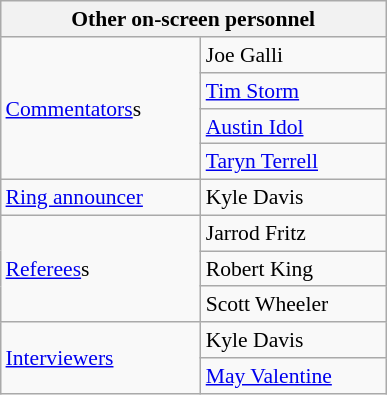<table align="right" class="wikitable" style="border:1px; font-size:90%; margin-left:1em;">
<tr>
<th width="250" colspan="2"><strong>Other on-screen personnel</strong></th>
</tr>
<tr>
<td rowspan="4"><a href='#'>Commentators</a>s</td>
<td>Joe Galli</td>
</tr>
<tr>
<td><a href='#'>Tim Storm</a></td>
</tr>
<tr>
<td><a href='#'>Austin Idol</a> </td>
</tr>
<tr>
<td><a href='#'>Taryn Terrell</a> </td>
</tr>
<tr>
<td rowspan="1"><a href='#'>Ring announcer</a></td>
<td>Kyle Davis</td>
</tr>
<tr>
<td rowspan="3"><a href='#'>Referees</a>s</td>
<td>Jarrod Fritz</td>
</tr>
<tr>
<td>Robert King</td>
</tr>
<tr>
<td>Scott Wheeler</td>
</tr>
<tr>
<td rowspan="2"><a href='#'>Interviewers</a></td>
<td>Kyle Davis</td>
</tr>
<tr>
<td><a href='#'>May Valentine</a></td>
</tr>
</table>
